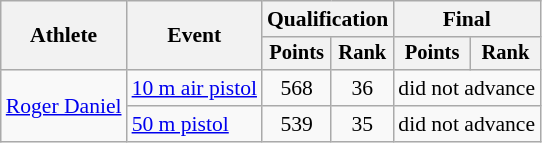<table class="wikitable" style="font-size:90%">
<tr>
<th rowspan="2">Athlete</th>
<th rowspan="2">Event</th>
<th colspan=2>Qualification</th>
<th colspan=2>Final</th>
</tr>
<tr style="font-size:95%">
<th>Points</th>
<th>Rank</th>
<th>Points</th>
<th>Rank</th>
</tr>
<tr align=center>
<td align=left rowspan=2><a href='#'>Roger Daniel</a></td>
<td align=left><a href='#'>10 m air pistol</a></td>
<td>568</td>
<td>36</td>
<td colspan=2>did not advance</td>
</tr>
<tr align=center>
<td align=left><a href='#'>50 m pistol</a></td>
<td>539</td>
<td>35</td>
<td colspan=2>did not advance</td>
</tr>
</table>
